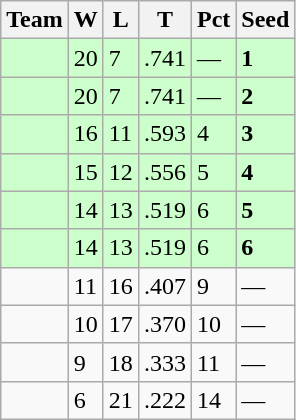<table class=wikitable>
<tr>
<th>Team</th>
<th>W</th>
<th>L</th>
<th>T</th>
<th>Pct</th>
<th>Seed</th>
</tr>
<tr bgcolor="#ccffcc">
<td></td>
<td>20</td>
<td>7</td>
<td>.741</td>
<td>—</td>
<td><strong>1</strong></td>
</tr>
<tr bgcolor="#ccffcc">
<td></td>
<td>20</td>
<td>7</td>
<td>.741</td>
<td>—</td>
<td><strong>2</strong></td>
</tr>
<tr bgcolor="#ccffcc">
<td></td>
<td>16</td>
<td>11</td>
<td>.593</td>
<td>4</td>
<td><strong>3</strong></td>
</tr>
<tr bgcolor="#ccffcc">
<td></td>
<td>15</td>
<td>12</td>
<td>.556</td>
<td>5</td>
<td><strong>4</strong></td>
</tr>
<tr bgcolor="#ccffcc">
<td></td>
<td>14</td>
<td>13</td>
<td>.519</td>
<td>6</td>
<td><strong>5</strong></td>
</tr>
<tr bgcolor="#ccffcc">
<td></td>
<td>14</td>
<td>13</td>
<td>.519</td>
<td>6</td>
<td><strong>6</strong></td>
</tr>
<tr>
<td></td>
<td>11</td>
<td>16</td>
<td>.407</td>
<td>9</td>
<td>—</td>
</tr>
<tr>
<td></td>
<td>10</td>
<td>17</td>
<td>.370</td>
<td>10</td>
<td>—</td>
</tr>
<tr>
<td></td>
<td>9</td>
<td>18</td>
<td>.333</td>
<td>11</td>
<td>—</td>
</tr>
<tr>
<td></td>
<td>6</td>
<td>21</td>
<td>.222</td>
<td>14</td>
<td>—</td>
</tr>
</table>
